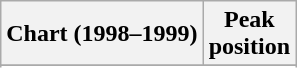<table class="wikitable sortable plainrowheaders" style="text-align:center;">
<tr>
<th scope="col">Chart (1998–1999)</th>
<th scope="col">Peak<br>position</th>
</tr>
<tr>
</tr>
<tr>
</tr>
<tr>
</tr>
<tr>
</tr>
<tr>
</tr>
</table>
